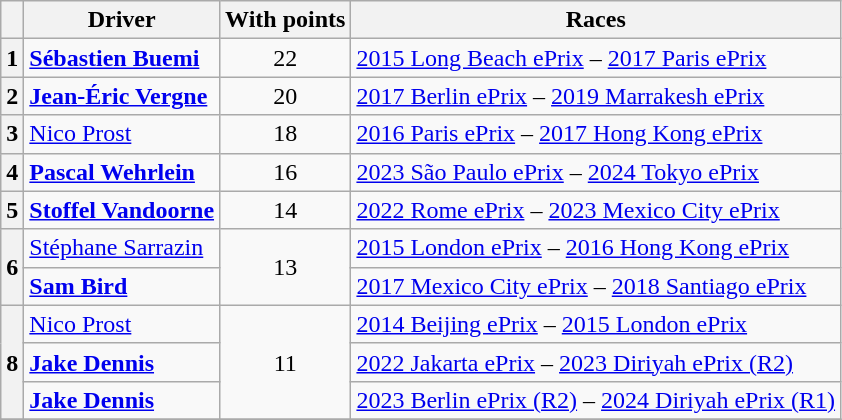<table class="wikitable" style="text-align:center">
<tr>
<th></th>
<th>Driver</th>
<th>With points</th>
<th>Races</th>
</tr>
<tr>
<th>1</th>
<td align=left> <strong><a href='#'>Sébastien Buemi</a></strong></td>
<td>22</td>
<td align=left><a href='#'>2015 Long Beach ePrix</a> – <a href='#'>2017 Paris ePrix</a></td>
</tr>
<tr>
<th>2</th>
<td align=left> <strong><a href='#'>Jean-Éric Vergne</a></strong></td>
<td>20</td>
<td align=left><a href='#'>2017 Berlin ePrix</a> – <a href='#'>2019 Marrakesh ePrix</a></td>
</tr>
<tr>
<th>3</th>
<td align=left> <a href='#'>Nico Prost</a></td>
<td>18</td>
<td align=left><a href='#'>2016 Paris ePrix</a> – <a href='#'>2017 Hong Kong ePrix</a></td>
</tr>
<tr>
<th>4</th>
<td align=left> <strong><a href='#'>Pascal Wehrlein</a></strong></td>
<td>16</td>
<td align=left><a href='#'>2023 São Paulo ePrix</a> – <a href='#'>2024 Tokyo ePrix</a></td>
</tr>
<tr>
<th>5</th>
<td align=left> <strong><a href='#'>Stoffel Vandoorne</a></strong></td>
<td>14</td>
<td align=left><a href='#'>2022 Rome ePrix</a> – <a href='#'>2023 Mexico City ePrix</a></td>
</tr>
<tr>
<th rowspan=2>6</th>
<td align=left> <a href='#'>Stéphane Sarrazin</a></td>
<td rowspan=2>13</td>
<td align=left><a href='#'>2015 London ePrix</a> – <a href='#'>2016 Hong Kong ePrix</a></td>
</tr>
<tr>
<td align=left> <strong><a href='#'>Sam Bird</a></strong></td>
<td align=left><a href='#'>2017 Mexico City ePrix</a> – <a href='#'>2018 Santiago ePrix</a></td>
</tr>
<tr>
<th rowspan=3>8</th>
<td align=left> <a href='#'>Nico Prost</a></td>
<td rowspan=3>11</td>
<td align=left><a href='#'>2014 Beijing ePrix</a> – <a href='#'>2015 London ePrix</a></td>
</tr>
<tr>
<td align=left> <strong><a href='#'>Jake Dennis</a></strong></td>
<td align=left><a href='#'>2022 Jakarta ePrix</a> – <a href='#'>2023 Diriyah ePrix (R2)</a></td>
</tr>
<tr>
<td align=left> <strong><a href='#'>Jake Dennis</a></strong></td>
<td align=left><a href='#'>2023 Berlin ePrix (R2)</a> – <a href='#'>2024 Diriyah ePrix (R1)</a></td>
</tr>
<tr>
</tr>
</table>
